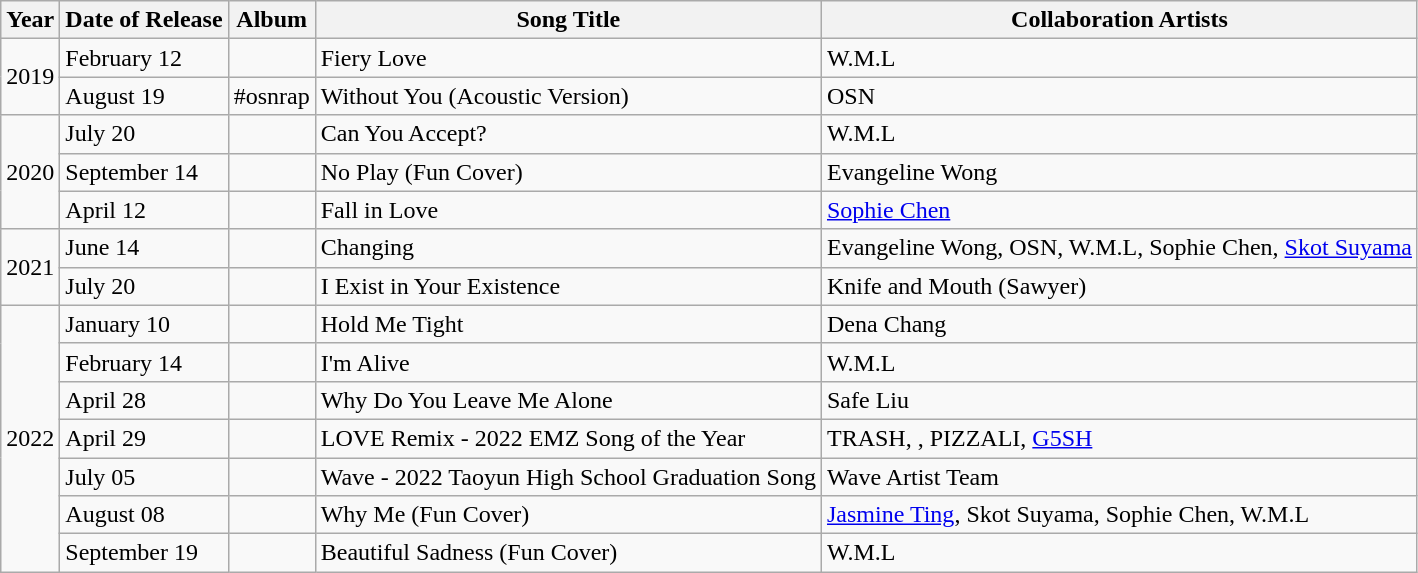<table class="wikitable">
<tr>
<th>Year</th>
<th>Date of Release</th>
<th>Album</th>
<th>Song Title</th>
<th>Collaboration Artists</th>
</tr>
<tr>
<td rowspan="2">2019</td>
<td>February 12</td>
<td></td>
<td>Fiery Love</td>
<td>W.M.L</td>
</tr>
<tr>
<td>August 19</td>
<td>#osnrap</td>
<td>Without You (Acoustic Version)</td>
<td>OSN</td>
</tr>
<tr>
<td rowspan="3">2020</td>
<td>July 20</td>
<td></td>
<td>Can You Accept?</td>
<td>W.M.L</td>
</tr>
<tr>
<td>September 14</td>
<td></td>
<td>No Play (Fun Cover)</td>
<td>Evangeline Wong</td>
</tr>
<tr>
<td>April 12</td>
<td></td>
<td>Fall in Love</td>
<td><a href='#'>Sophie Chen</a></td>
</tr>
<tr>
<td rowspan="2">2021</td>
<td>June 14</td>
<td></td>
<td>Changing</td>
<td>Evangeline Wong, OSN, W.M.L, Sophie Chen, <a href='#'>Skot Suyama</a></td>
</tr>
<tr>
<td>July 20</td>
<td></td>
<td>I Exist in Your Existence</td>
<td>Knife and Mouth (Sawyer)</td>
</tr>
<tr>
<td rowspan="7">2022</td>
<td>January 10</td>
<td></td>
<td>Hold Me Tight</td>
<td>Dena Chang</td>
</tr>
<tr>
<td>February 14</td>
<td></td>
<td>I'm Alive</td>
<td>W.M.L</td>
</tr>
<tr>
<td>April 28</td>
<td></td>
<td>Why Do You Leave Me Alone</td>
<td>Safe Liu</td>
</tr>
<tr>
<td>April 29</td>
<td></td>
<td>LOVE Remix - 2022 EMZ Song of the Year</td>
<td>TRASH, , PIZZALI, <a href='#'>G5SH</a></td>
</tr>
<tr>
<td>July 05</td>
<td></td>
<td>Wave - 2022 Taoyun High School Graduation Song</td>
<td>Wave Artist Team</td>
</tr>
<tr>
<td>August 08</td>
<td></td>
<td>Why Me (Fun Cover)</td>
<td><a href='#'>Jasmine Ting</a>, Skot Suyama, Sophie Chen, W.M.L</td>
</tr>
<tr>
<td>September 19</td>
<td></td>
<td>Beautiful Sadness (Fun Cover)</td>
<td>W.M.L</td>
</tr>
</table>
